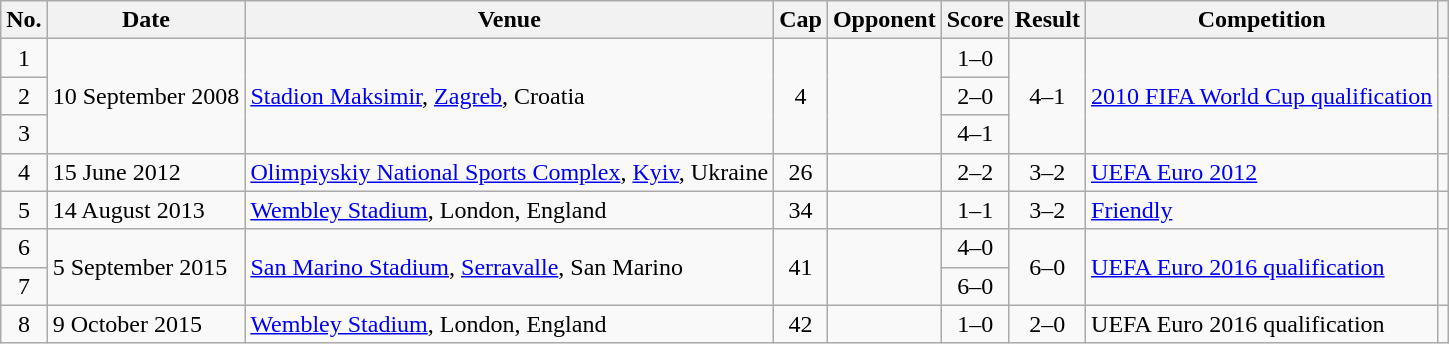<table class="wikitable sortable">
<tr>
<th scope="col">No.</th>
<th scope="col" data-sort-type="date">Date</th>
<th scope="col">Venue</th>
<th scope="col">Cap</th>
<th scope="col">Opponent</th>
<th scope="col">Score</th>
<th scope="col">Result</th>
<th scope="col">Competition</th>
<th scope="col" class="unsortable"></th>
</tr>
<tr>
<td align="center">1</td>
<td rowspan="3">10 September 2008</td>
<td rowspan="3"><a href='#'>Stadion Maksimir</a>, <a href='#'>Zagreb</a>, Croatia</td>
<td rowspan=3 align="center">4</td>
<td rowspan="3"></td>
<td align="center">1–0</td>
<td rowspan=3 align="center">4–1</td>
<td rowspan="3"><a href='#'>2010 FIFA World Cup qualification</a></td>
<td rowspan="3"></td>
</tr>
<tr>
<td align="center">2</td>
<td align="center">2–0</td>
</tr>
<tr>
<td align="center">3</td>
<td align="center">4–1</td>
</tr>
<tr>
<td align="center">4</td>
<td>15 June 2012</td>
<td><a href='#'>Olimpiyskiy National Sports Complex</a>, <a href='#'>Kyiv</a>, Ukraine</td>
<td align="center">26</td>
<td></td>
<td align="center">2–2</td>
<td align="center">3–2</td>
<td><a href='#'>UEFA Euro 2012</a></td>
<td></td>
</tr>
<tr>
<td align="center">5</td>
<td>14 August 2013</td>
<td><a href='#'>Wembley Stadium</a>, London, England</td>
<td align="center">34</td>
<td></td>
<td align="center">1–1</td>
<td align="center">3–2</td>
<td><a href='#'>Friendly</a></td>
<td></td>
</tr>
<tr>
<td align="center">6</td>
<td rowspan="2">5 September 2015</td>
<td rowspan="2"><a href='#'>San Marino Stadium</a>, <a href='#'>Serravalle</a>, San Marino</td>
<td rowspan=2 align="center">41</td>
<td rowspan="2"></td>
<td align="center">4–0</td>
<td rowspan=2 align="center">6–0</td>
<td rowspan="2"><a href='#'>UEFA Euro 2016 qualification</a></td>
<td rowspan="2"></td>
</tr>
<tr>
<td align="center">7</td>
<td align="center">6–0</td>
</tr>
<tr>
<td align="center">8</td>
<td>9 October 2015</td>
<td><a href='#'>Wembley Stadium</a>, London, England</td>
<td align="center">42</td>
<td></td>
<td align="center">1–0</td>
<td align="center">2–0</td>
<td>UEFA Euro 2016 qualification</td>
<td></td>
</tr>
</table>
